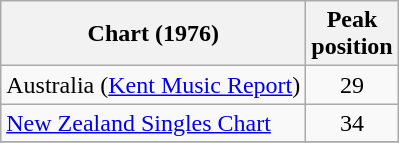<table class="wikitable">
<tr>
<th>Chart (1976)</th>
<th align="center">Peak<br> position</th>
</tr>
<tr>
<td>Australia (<a href='#'>Kent Music Report</a>)</td>
<td style="text-align:center;">29</td>
</tr>
<tr>
<td><a href='#'>New Zealand Singles Chart</a></td>
<td align="center">34</td>
</tr>
<tr>
</tr>
</table>
